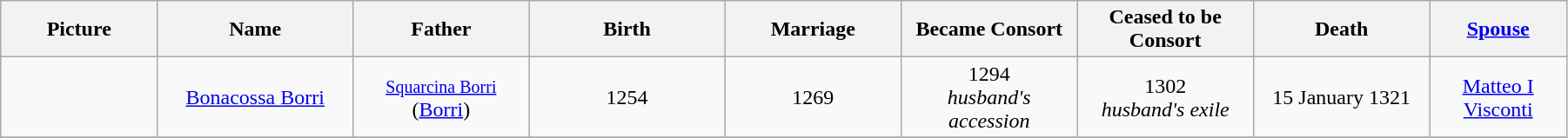<table width=95% class="wikitable">
<tr>
<th width = "8%">Picture</th>
<th width = "10%">Name</th>
<th width = "9%">Father</th>
<th width = "10%">Birth</th>
<th width = "9%">Marriage</th>
<th width = "9%">Became Consort</th>
<th width = "9%">Ceased to be Consort</th>
<th width = "9%">Death</th>
<th width = "7%"><a href='#'>Spouse</a></th>
</tr>
<tr>
<td align="center"></td>
<td align="center"><a href='#'>Bonacossa Borri</a></td>
<td align="center"><small><a href='#'>Squarcina Borri</a></small><br>(<a href='#'>Borri</a>)</td>
<td align="center">1254</td>
<td align="center">1269</td>
<td align="center">1294<br><em>husband's accession</em></td>
<td align="center">1302<br><em>husband's exile</em></td>
<td align="center">15 January 1321</td>
<td align="center"><a href='#'>Matteo I Visconti</a></td>
</tr>
<tr>
</tr>
</table>
